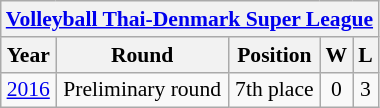<table class="wikitable" style="text-align: center;font-size:90%;">
<tr>
<th colspan=5><a href='#'>Volleyball Thai-Denmark Super League</a></th>
</tr>
<tr>
<th>Year</th>
<th>Round</th>
<th>Position</th>
<th>W</th>
<th>L</th>
</tr>
<tr>
<td> <a href='#'>2016</a></td>
<td>Preliminary round</td>
<td>7th place</td>
<td>0</td>
<td>3</td>
</tr>
</table>
